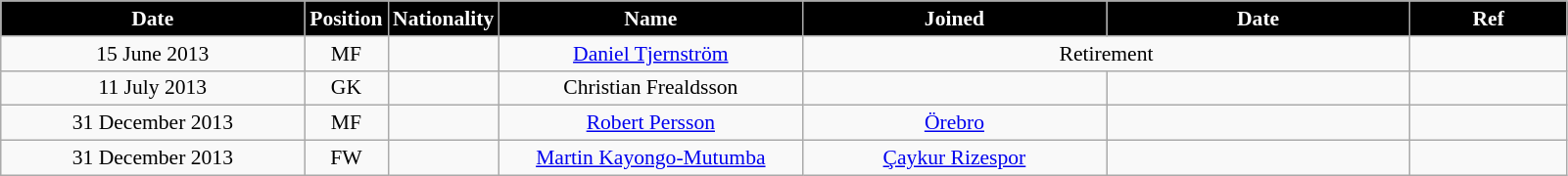<table class="wikitable"  style="text-align:center; font-size:90%; ">
<tr>
<th style="background:#000000; color:white; width:200px;">Date</th>
<th style="background:#000000; color:white; width:50px;">Position</th>
<th style="background:#000000; color:white; width:50px;">Nationality</th>
<th style="background:#000000; color:white; width:200px;">Name</th>
<th style="background:#000000; color:white; width:200px;">Joined</th>
<th style="background:#000000; color:white; width:200px;">Date</th>
<th style="background:#000000; color:white; width:100px;">Ref</th>
</tr>
<tr>
<td>15 June 2013</td>
<td>MF</td>
<td></td>
<td><a href='#'>Daniel Tjernström</a></td>
<td colspan="2">Retirement</td>
<td></td>
</tr>
<tr>
<td>11 July 2013</td>
<td>GK</td>
<td></td>
<td>Christian Frealdsson</td>
<td></td>
<td></td>
<td></td>
</tr>
<tr>
<td>31 December 2013</td>
<td>MF</td>
<td></td>
<td><a href='#'>Robert Persson</a></td>
<td><a href='#'>Örebro</a></td>
<td></td>
<td></td>
</tr>
<tr>
<td>31 December 2013</td>
<td>FW</td>
<td></td>
<td><a href='#'>Martin Kayongo-Mutumba</a></td>
<td><a href='#'>Çaykur Rizespor</a></td>
<td></td>
<td></td>
</tr>
</table>
